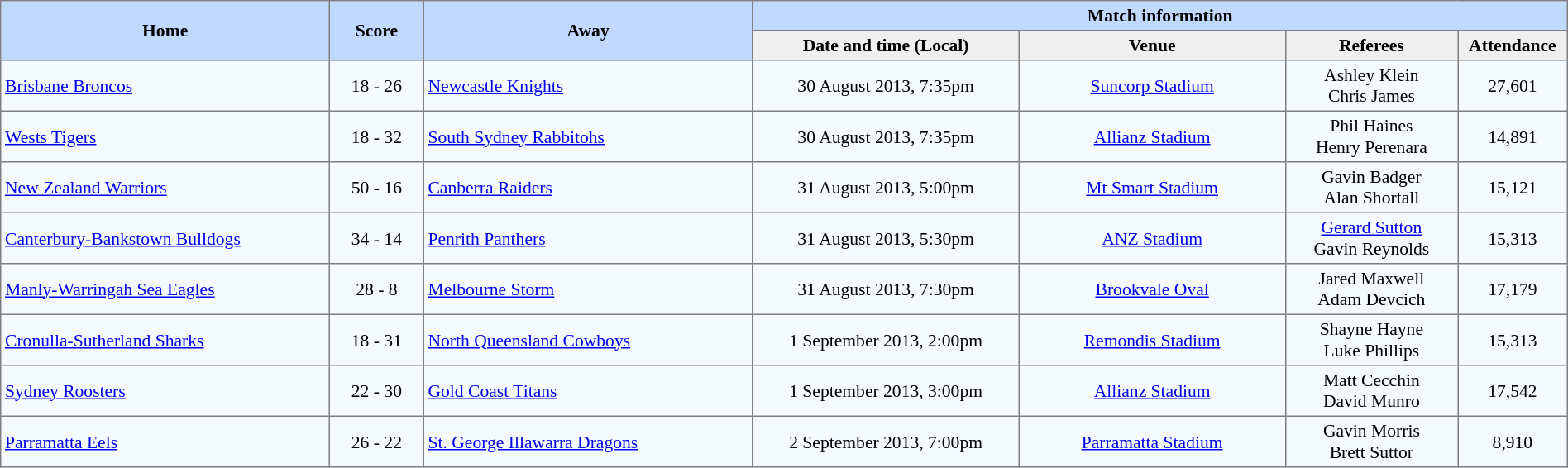<table border="1" cellpadding="3" cellspacing="0" style="border-collapse:collapse; font-size:90%; width:100%;">
<tr style="background:#c1d8ff;">
<th rowspan="2" style="width:21%;">Home</th>
<th rowspan="2" style="width:6%;">Score</th>
<th rowspan="2" style="width:21%;">Away</th>
<th colspan=6>Match information</th>
</tr>
<tr style="background:#efefef;">
<th width=17%>Date and time (Local)</th>
<th width=17%>Venue</th>
<th width=11%>Referees</th>
<th width=7%>Attendance</th>
</tr>
<tr style="text-align:center; background:#f5faff;">
<td align=left> <a href='#'>Brisbane Broncos</a></td>
<td>18 - 26</td>
<td align=left> <a href='#'>Newcastle Knights</a></td>
<td>30 August 2013, 7:35pm</td>
<td><a href='#'>Suncorp Stadium</a></td>
<td>Ashley Klein<br>Chris James</td>
<td>27,601</td>
</tr>
<tr style="text-align:center; background:#f5faff;">
<td align=left> <a href='#'>Wests Tigers</a></td>
<td>18 - 32</td>
<td align=left> <a href='#'>South Sydney Rabbitohs</a></td>
<td>30 August 2013, 7:35pm</td>
<td><a href='#'>Allianz Stadium</a></td>
<td>Phil Haines<br>Henry Perenara</td>
<td>14,891</td>
</tr>
<tr style="text-align:center; background:#f5faff;">
<td align=left> <a href='#'>New Zealand Warriors</a></td>
<td>50 - 16</td>
<td align=left> <a href='#'>Canberra Raiders</a></td>
<td>31 August 2013, 5:00pm</td>
<td><a href='#'>Mt Smart Stadium</a></td>
<td>Gavin Badger<br>Alan Shortall</td>
<td>15,121</td>
</tr>
<tr style="text-align:center; background:#f5faff;">
<td align=left> <a href='#'>Canterbury-Bankstown Bulldogs</a></td>
<td>34 - 14</td>
<td align=left> <a href='#'>Penrith Panthers</a></td>
<td>31 August 2013, 5:30pm</td>
<td><a href='#'>ANZ Stadium</a></td>
<td><a href='#'>Gerard Sutton</a><br>Gavin Reynolds</td>
<td>15,313</td>
</tr>
<tr style="text-align:center; background:#f5faff;">
<td align=left> <a href='#'>Manly-Warringah Sea Eagles</a></td>
<td>28 - 8</td>
<td align=left> <a href='#'>Melbourne Storm</a></td>
<td>31 August 2013, 7:30pm</td>
<td><a href='#'>Brookvale Oval</a></td>
<td>Jared Maxwell<br>Adam Devcich</td>
<td>17,179</td>
</tr>
<tr style="text-align:center; background:#f5faff;">
<td align=left> <a href='#'>Cronulla-Sutherland Sharks</a></td>
<td>18 - 31</td>
<td align=left> <a href='#'>North Queensland Cowboys</a></td>
<td>1 September 2013, 2:00pm</td>
<td><a href='#'>Remondis Stadium</a></td>
<td>Shayne Hayne<br>Luke Phillips</td>
<td>15,313</td>
</tr>
<tr style="text-align:center; background:#f5faff;">
<td align=left> <a href='#'>Sydney Roosters</a></td>
<td>22 - 30</td>
<td align=left> <a href='#'>Gold Coast Titans</a></td>
<td>1 September 2013, 3:00pm</td>
<td><a href='#'>Allianz Stadium</a></td>
<td>Matt Cecchin<br>David Munro</td>
<td>17,542</td>
</tr>
<tr style="text-align:center; background:#f5faff;">
<td align=left> <a href='#'>Parramatta Eels</a></td>
<td>26 - 22</td>
<td align=left> <a href='#'>St. George Illawarra Dragons</a></td>
<td>2 September 2013, 7:00pm</td>
<td><a href='#'>Parramatta Stadium</a></td>
<td>Gavin Morris<br>Brett Suttor</td>
<td>8,910</td>
</tr>
</table>
